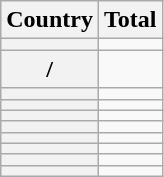<table class="sortable wikitable plainrowheaders">
<tr>
<th scope="col">Country</th>
<th scope="col">Total</th>
</tr>
<tr>
<th scope="row"></th>
<td align="center"></td>
</tr>
<tr>
<th scope="row"> / </th>
<td align="center"></td>
</tr>
<tr>
<th scope="row"></th>
<td align="center"></td>
</tr>
<tr>
<th scope="row"></th>
<td align="center"></td>
</tr>
<tr>
<th scope="row"></th>
<td align="center"></td>
</tr>
<tr>
<th scope="row"></th>
<td align="center"></td>
</tr>
<tr>
<th scope="row"></th>
<td align="center"></td>
</tr>
<tr>
<th scope="row"></th>
<td align="center"></td>
</tr>
<tr>
<th scope="row"></th>
<td align="center"></td>
</tr>
<tr>
<th scope="row"></th>
<td align="center"></td>
</tr>
</table>
